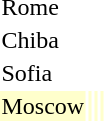<table>
<tr>
<td rowspan=2>Rome</td>
<td rowspan=2></td>
<td rowspan=2></td>
<td></td>
</tr>
<tr>
<td></td>
</tr>
<tr>
<td rowspan=2>Chiba</td>
<td rowspan=2></td>
<td rowspan=2></td>
<td></td>
</tr>
<tr>
<td></td>
</tr>
<tr>
<td rowspan=2>Sofia</td>
<td rowspan=2></td>
<td rowspan=2></td>
<td></td>
</tr>
<tr>
<td></td>
</tr>
<tr bgcolor=ffffcc>
<td>Moscow</td>
<td></td>
<td></td>
<td></td>
</tr>
</table>
